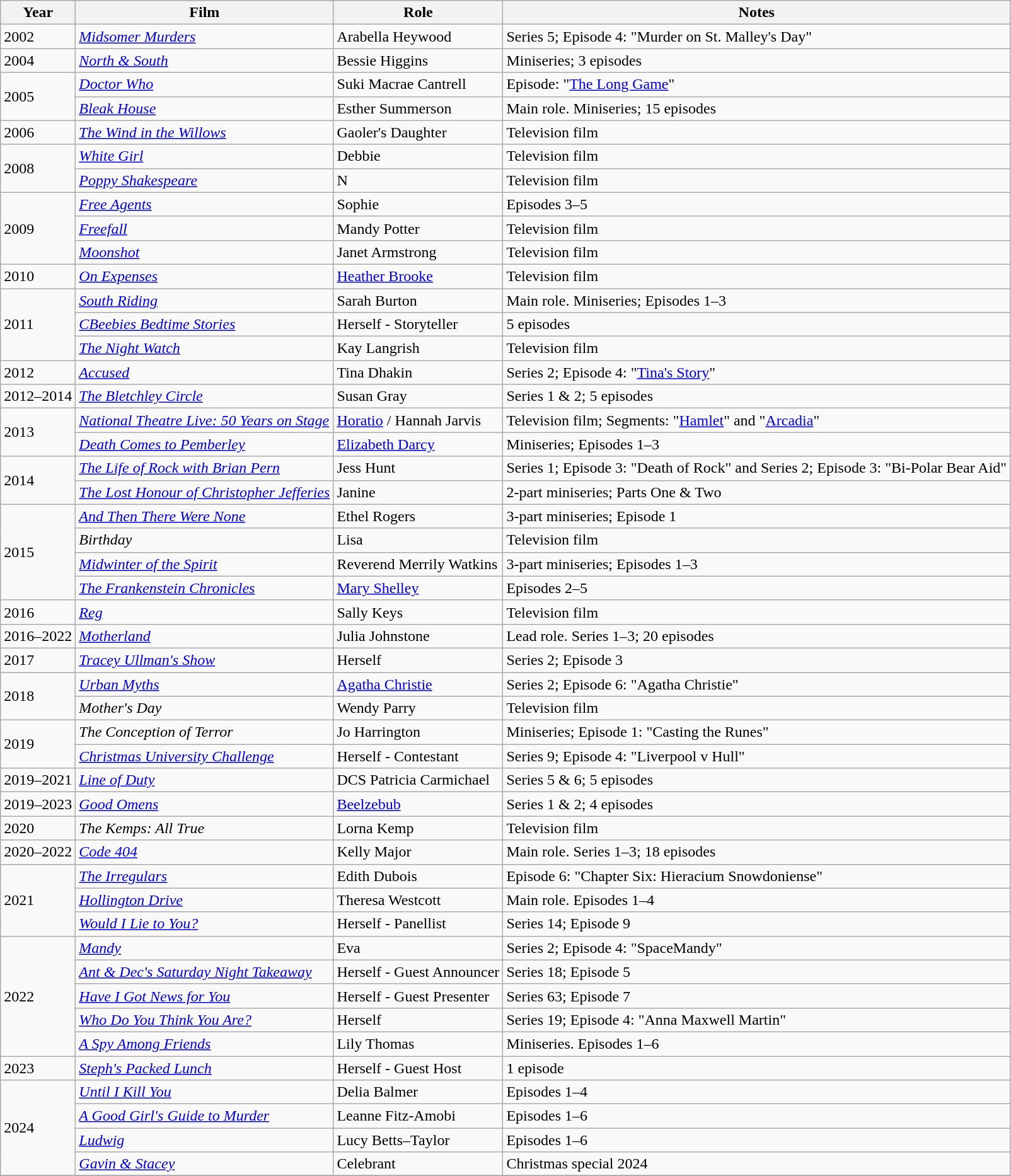<table class="wikitable">
<tr>
<th>Year</th>
<th>Film</th>
<th>Role</th>
<th>Notes</th>
</tr>
<tr>
<td>2002</td>
<td><em><a href='#'>Midsomer Murders</a></em></td>
<td>Arabella Heywood</td>
<td>Series 5; Episode 4: "Murder on St. Malley's Day"</td>
</tr>
<tr>
<td>2004</td>
<td><em><a href='#'>North & South</a></em></td>
<td>Bessie Higgins</td>
<td>Miniseries; 3 episodes</td>
</tr>
<tr>
<td rowspan="2">2005</td>
<td><em><a href='#'>Doctor Who</a></em></td>
<td>Suki Macrae Cantrell</td>
<td>Episode: "<a href='#'>The Long Game</a>"</td>
</tr>
<tr>
<td><em><a href='#'>Bleak House</a></em></td>
<td>Esther Summerson</td>
<td>Main role. Miniseries; 15 episodes</td>
</tr>
<tr>
<td>2006</td>
<td><em><a href='#'>The Wind in the Willows</a></em></td>
<td>Gaoler's Daughter</td>
<td>Television film</td>
</tr>
<tr>
<td rowspan="2">2008</td>
<td><em><a href='#'>White Girl</a></em></td>
<td>Debbie</td>
<td>Television film</td>
</tr>
<tr>
<td><em><a href='#'>Poppy Shakespeare</a></em></td>
<td>N</td>
<td>Television film</td>
</tr>
<tr>
<td rowspan="3">2009</td>
<td><em><a href='#'>Free Agents</a></em></td>
<td>Sophie</td>
<td>Episodes 3–5</td>
</tr>
<tr>
<td><em><a href='#'>Freefall</a></em></td>
<td>Mandy Potter</td>
<td>Television film</td>
</tr>
<tr>
<td><em><a href='#'>Moonshot</a></em></td>
<td>Janet Armstrong</td>
<td>Television film</td>
</tr>
<tr>
<td>2010</td>
<td><em><a href='#'>On Expenses</a></em></td>
<td><a href='#'>Heather Brooke</a></td>
<td>Television film</td>
</tr>
<tr>
<td rowspan="3">2011</td>
<td><em><a href='#'>South Riding</a></em></td>
<td>Sarah Burton</td>
<td>Main role. Miniseries; Episodes 1–3</td>
</tr>
<tr>
<td><em><a href='#'>CBeebies Bedtime Stories</a></em></td>
<td>Herself - Storyteller</td>
<td>5 episodes</td>
</tr>
<tr>
<td><em><a href='#'>The Night Watch</a></em></td>
<td>Kay Langrish</td>
<td>Television film</td>
</tr>
<tr>
<td>2012</td>
<td><em><a href='#'>Accused</a></em></td>
<td>Tina Dhakin</td>
<td>Series 2; Episode 4: "<a href='#'>Tina's Story</a>"</td>
</tr>
<tr>
<td>2012–2014</td>
<td><em><a href='#'>The Bletchley Circle</a></em></td>
<td>Susan Gray</td>
<td>Series 1 & 2; 5 episodes</td>
</tr>
<tr>
<td rowspan="2">2013</td>
<td><em><a href='#'>National Theatre Live: 50 Years on Stage</a></em></td>
<td><a href='#'>Horatio</a> / Hannah Jarvis</td>
<td>Television film; Segments: "<a href='#'>Hamlet</a>" and "<a href='#'>Arcadia</a>"</td>
</tr>
<tr>
<td><em><a href='#'>Death Comes to Pemberley</a></em></td>
<td><a href='#'>Elizabeth Darcy</a></td>
<td>Miniseries; Episodes 1–3</td>
</tr>
<tr>
<td rowspan="2">2014</td>
<td><em><a href='#'>The Life of Rock with Brian Pern</a></em></td>
<td>Jess Hunt</td>
<td>Series 1; Episode 3: "Death of Rock" and Series 2; Episode 3: "Bi-Polar Bear Aid"</td>
</tr>
<tr>
<td><em><a href='#'>The Lost Honour of Christopher Jefferies</a></em></td>
<td>Janine</td>
<td>2-part miniseries; Parts One & Two</td>
</tr>
<tr>
<td rowspan="4">2015</td>
<td><em><a href='#'>And Then There Were None</a></em></td>
<td>Ethel Rogers</td>
<td>3-part miniseries; Episode 1</td>
</tr>
<tr>
<td><em>Birthday</em></td>
<td>Lisa</td>
<td>Television film</td>
</tr>
<tr>
<td><em><a href='#'>Midwinter of the Spirit</a></em></td>
<td>Reverend Merrily Watkins</td>
<td>3-part miniseries; Episodes 1–3</td>
</tr>
<tr>
<td><em><a href='#'>The Frankenstein Chronicles</a></em></td>
<td><a href='#'>Mary Shelley</a></td>
<td>Episodes 2–5</td>
</tr>
<tr>
<td>2016</td>
<td><em><a href='#'>Reg</a></em></td>
<td>Sally Keys</td>
<td>Television film</td>
</tr>
<tr>
<td>2016–2022</td>
<td><em><a href='#'>Motherland</a></em></td>
<td>Julia Johnstone</td>
<td>Lead role. Series 1–3; 20 episodes</td>
</tr>
<tr>
<td>2017</td>
<td><em><a href='#'>Tracey Ullman's Show</a></em></td>
<td>Herself</td>
<td>Series 2; Episode 3</td>
</tr>
<tr>
<td rowspan="2">2018</td>
<td><em><a href='#'>Urban Myths</a></em></td>
<td><a href='#'>Agatha Christie</a></td>
<td>Series 2; Episode 6: "Agatha Christie"</td>
</tr>
<tr>
<td><em>Mother's Day</em></td>
<td>Wendy Parry</td>
<td>Television film</td>
</tr>
<tr>
<td rowspan="2">2019</td>
<td><em>The Conception of Terror</em></td>
<td>Jo Harrington</td>
<td>Miniseries; Episode 1: "Casting the Runes"</td>
</tr>
<tr>
<td><em><a href='#'>Christmas University Challenge</a></em></td>
<td>Herself - Contestant</td>
<td>Series 9; Episode 4: "Liverpool v Hull"</td>
</tr>
<tr>
<td>2019–2021</td>
<td><em><a href='#'>Line of Duty</a></em></td>
<td>DCS Patricia Carmichael</td>
<td>Series 5 & 6; 5 episodes</td>
</tr>
<tr>
<td>2019–2023</td>
<td><em><a href='#'>Good Omens</a></em></td>
<td><a href='#'>Beelzebub</a></td>
<td>Series 1 & 2; 4 episodes</td>
</tr>
<tr>
<td>2020</td>
<td><em>The Kemps: All True</em></td>
<td>Lorna Kemp</td>
<td>Television film</td>
</tr>
<tr>
<td>2020–2022</td>
<td><em><a href='#'>Code 404</a></em></td>
<td>Kelly Major</td>
<td>Main role. Series 1–3; 18 episodes</td>
</tr>
<tr>
<td rowspan="3">2021</td>
<td><em><a href='#'>The Irregulars</a></em></td>
<td>Edith Dubois</td>
<td>Episode 6: "Chapter Six: Hieracium Snowdoniense"</td>
</tr>
<tr>
<td><em><a href='#'>Hollington Drive</a></em></td>
<td>Theresa Westcott</td>
<td>Main role. Episodes 1–4</td>
</tr>
<tr>
<td><em><a href='#'>Would I Lie to You?</a></em></td>
<td>Herself - Panellist</td>
<td>Series 14; Episode 9</td>
</tr>
<tr>
<td rowspan="5">2022</td>
<td><em><a href='#'>Mandy</a></em></td>
<td>Eva</td>
<td>Series 2; Episode 4: "SpaceMandy"</td>
</tr>
<tr>
<td><em><a href='#'>Ant & Dec's Saturday Night Takeaway</a></em></td>
<td>Herself - Guest Announcer</td>
<td>Series 18; Episode 5</td>
</tr>
<tr>
<td><em><a href='#'>Have I Got News for You</a></em></td>
<td>Herself - Guest Presenter</td>
<td>Series 63; Episode 7</td>
</tr>
<tr>
<td><em><a href='#'>Who Do You Think You Are?</a></em></td>
<td>Herself</td>
<td>Series 19; Episode 4: "Anna Maxwell Martin"</td>
</tr>
<tr>
<td><em><a href='#'>A Spy Among Friends</a></em> </td>
<td>Lily Thomas</td>
<td>Miniseries. Episodes 1–6</td>
</tr>
<tr>
<td>2023</td>
<td><em><a href='#'>Steph's Packed Lunch</a></em></td>
<td>Herself - Guest Host</td>
<td>1 episode</td>
</tr>
<tr>
<td rowspan="4">2024</td>
<td><em><a href='#'>Until I Kill You</a></em></td>
<td>Delia Balmer</td>
<td>Episodes 1–4</td>
</tr>
<tr>
<td><em><a href='#'>A Good Girl's Guide to Murder</a></em></td>
<td>Leanne Fitz-Amobi</td>
<td>Episodes 1–6</td>
</tr>
<tr>
<td><em><a href='#'>Ludwig</a></em> </td>
<td>Lucy Betts–Taylor</td>
<td>Episodes 1–6</td>
</tr>
<tr>
<td><em><a href='#'>Gavin & Stacey</a></em></td>
<td>Celebrant</td>
<td>Christmas special 2024</td>
</tr>
<tr>
</tr>
</table>
